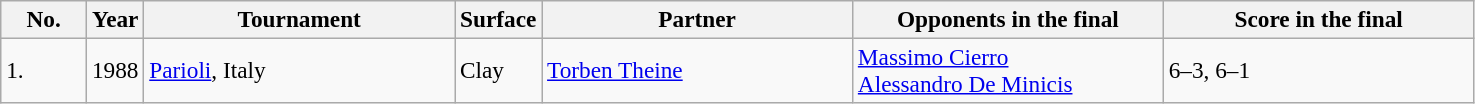<table class="sortable wikitable" style=font-size:97%>
<tr>
<th width=50>No.</th>
<th width=10>Year</th>
<th width=200>Tournament</th>
<th width=50>Surface</th>
<th width=200>Partner</th>
<th width=200>Opponents in the final</th>
<th width=200>Score in the final</th>
</tr>
<tr>
<td>1.</td>
<td>1988</td>
<td><a href='#'>Parioli</a>, Italy</td>
<td>Clay</td>
<td> <a href='#'>Torben Theine</a></td>
<td> <a href='#'>Massimo Cierro</a><br> <a href='#'>Alessandro De Minicis</a></td>
<td>6–3, 6–1</td>
</tr>
</table>
